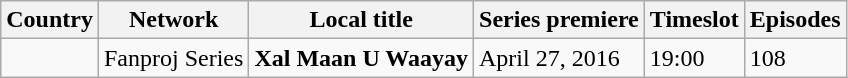<table class="sortable wikitable">
<tr>
<th>Country</th>
<th>Network</th>
<th>Local title</th>
<th>Series premiere</th>
<th>Timeslot</th>
<th>Episodes</th>
</tr>
<tr>
<td></td>
<td>Fanproj Series</td>
<td><strong>Xal Maan U Waayay</strong></td>
<td>April 27, 2016</td>
<td>19:00</td>
<td>108 </td>
</tr>
</table>
